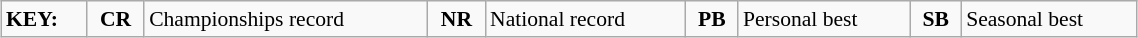<table class="wikitable" style="margin:0.5em auto; font-size:90%;position:relative;" width=60%>
<tr>
<td><strong>KEY:</strong></td>
<td align=center><strong>CR</strong></td>
<td>Championships record</td>
<td align=center><strong>NR</strong></td>
<td>National record</td>
<td align=center><strong>PB</strong></td>
<td>Personal best</td>
<td align=center><strong>SB</strong></td>
<td>Seasonal best</td>
</tr>
</table>
